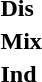<table>
<tr>
<td><strong>Dis</strong></td>
<td></td>
</tr>
<tr>
<td><strong>Mix</strong></td>
<td></td>
</tr>
<tr>
<td><strong>Ind</strong></td>
<td></td>
</tr>
</table>
